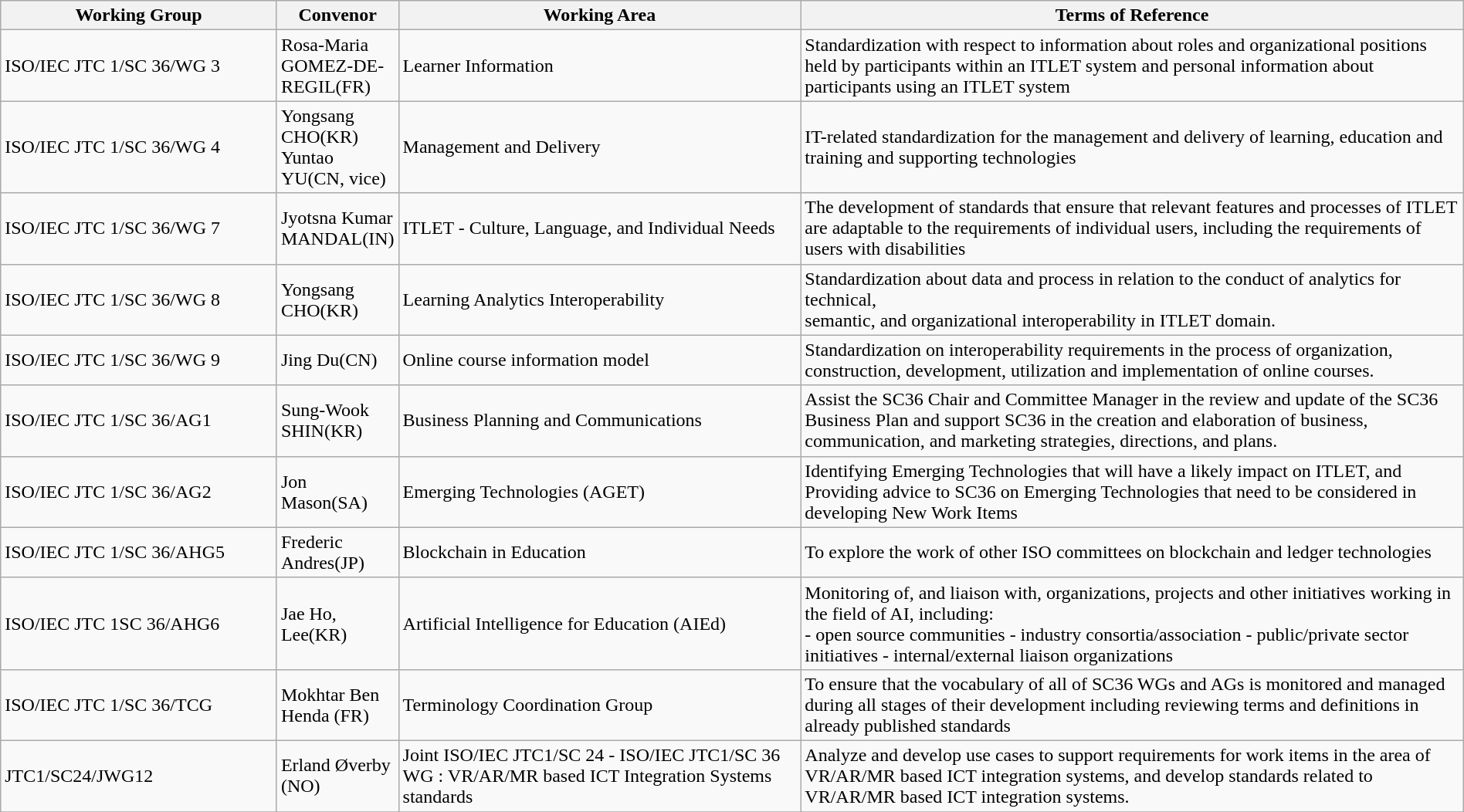<table class="wikitable sortable" width="100%">
<tr>
<th width="20%">Working Group</th>
<th>Convenor</th>
<th width="30%">Working Area</th>
<th width="50%">Terms of Reference</th>
</tr>
<tr>
<td>ISO/IEC JTC 1/SC 36/WG 3</td>
<td>Rosa-Maria GOMEZ-DE-REGIL(FR)</td>
<td>Learner Information</td>
<td>Standardization with respect to information about roles and organizational positions held by participants within an ITLET system and personal information about participants using an ITLET system</td>
</tr>
<tr>
<td>ISO/IEC JTC 1/SC 36/WG 4</td>
<td>Yongsang CHO(KR)<br>Yuntao YU(CN, vice)</td>
<td>Management and Delivery</td>
<td>IT-related standardization for the management and delivery of learning, education and training and supporting technologies</td>
</tr>
<tr>
<td>ISO/IEC JTC 1/SC 36/WG 7</td>
<td>Jyotsna Kumar MANDAL(IN)</td>
<td>ITLET - Culture, Language, and Individual Needs</td>
<td>The development of standards that ensure that relevant features and processes of ITLET are adaptable to the requirements of individual users, including the requirements of users with disabilities</td>
</tr>
<tr>
<td>ISO/IEC JTC 1/SC 36/WG 8</td>
<td>Yongsang CHO(KR)</td>
<td>Learning Analytics Interoperability</td>
<td>Standardization about data and process in relation to the conduct of analytics for technical,<br>semantic, and organizational interoperability in ITLET domain.</td>
</tr>
<tr>
<td>ISO/IEC JTC 1/SC 36/WG 9</td>
<td>Jing Du(CN)</td>
<td>Online course information model</td>
<td>Standardization on interoperability requirements in the process of organization, construction, development, utilization and implementation of online courses.</td>
</tr>
<tr>
<td>ISO/IEC JTC 1/SC 36/AG1</td>
<td>Sung-Wook SHIN(KR)</td>
<td>Business Planning and Communications</td>
<td>Assist the SC36 Chair and Committee Manager in the review and update of the SC36 Business Plan and support SC36 in the creation and elaboration of business, communication, and marketing strategies, directions, and plans.</td>
</tr>
<tr>
<td>ISO/IEC JTC 1/SC 36/AG2</td>
<td>Jon Mason(SA)</td>
<td>Emerging Technologies (AGET)</td>
<td>Identifying Emerging Technologies that will have a likely impact on ITLET, and Providing advice to SC36 on Emerging Technologies that need to be considered in developing New Work Items</td>
</tr>
<tr>
<td>ISO/IEC JTC 1/SC 36/AHG5</td>
<td>Frederic Andres(JP)</td>
<td>Blockchain in Education</td>
<td>To explore the work of other ISO committees on blockchain and ledger technologies</td>
</tr>
<tr>
<td>ISO/IEC JTC 1SC 36/AHG6</td>
<td>Jae Ho, Lee(KR)</td>
<td>Artificial Intelligence for Education (AIEd)</td>
<td>Monitoring of, and liaison with, organizations, projects and other initiatives working in the field of AI, including:<br>- open source communities
- industry consortia/association
- public/private sector initiatives
- internal/external liaison organizations</td>
</tr>
<tr>
<td>ISO/IEC JTC 1/SC 36/TCG</td>
<td>Mokhtar Ben Henda (FR)</td>
<td>Terminology Coordination Group</td>
<td>To ensure that the vocabulary of all of SC36 WGs and AGs is monitored and managed during all stages of their development including reviewing terms and definitions in already published standards</td>
</tr>
<tr>
<td>JTC1/SC24/JWG12</td>
<td>Erland Øverby (NO)</td>
<td>Joint ISO/IEC JTC1/SC 24 - ISO/IEC JTC1/SC 36 WG : VR/AR/MR based ICT Integration Systems standards</td>
<td>Analyze and develop use cases to support requirements for work items in the area of VR/AR/MR based ICT integration systems, and develop standards related to VR/AR/MR based ICT integration systems.</td>
</tr>
<tr>
</tr>
</table>
